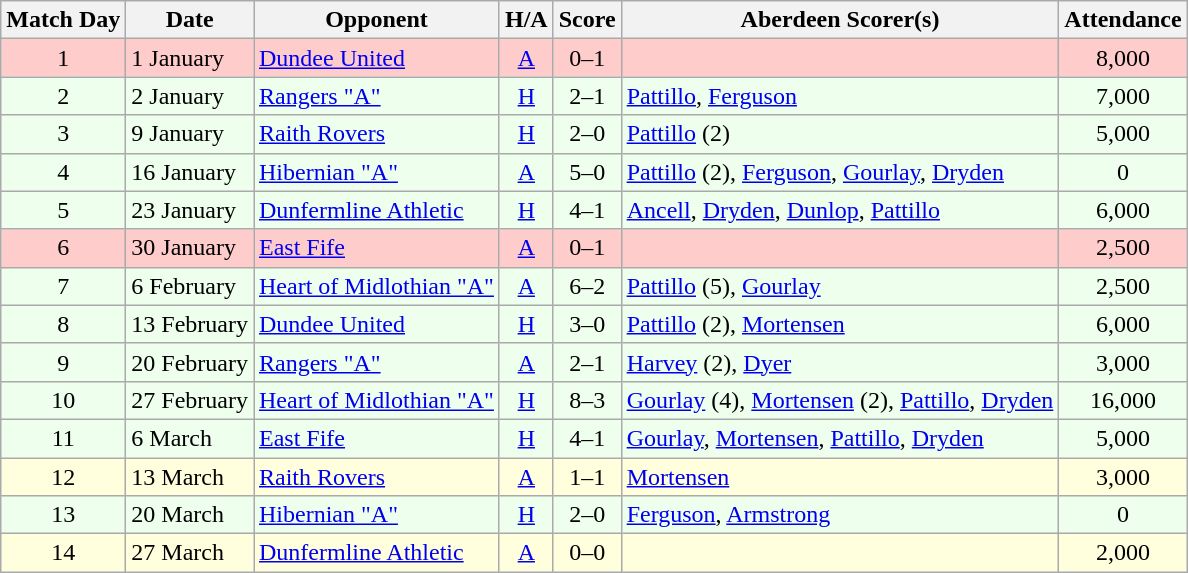<table class="wikitable" style="text-align:center">
<tr>
<th>Match Day</th>
<th>Date</th>
<th>Opponent</th>
<th>H/A</th>
<th>Score</th>
<th>Aberdeen Scorer(s)</th>
<th>Attendance</th>
</tr>
<tr bgcolor=#FFCCCC>
<td>1</td>
<td align=left>1 January</td>
<td align=left><a href='#'>Dundee United</a></td>
<td><a href='#'>A</a></td>
<td>0–1</td>
<td align=left></td>
<td>8,000</td>
</tr>
<tr bgcolor=#EEFFEE>
<td>2</td>
<td align=left>2 January</td>
<td align=left><a href='#'>Rangers "A"</a></td>
<td><a href='#'>H</a></td>
<td>2–1</td>
<td align=left><a href='#'>Pattillo</a>, <a href='#'>Ferguson</a></td>
<td>7,000</td>
</tr>
<tr bgcolor=#EEFFEE>
<td>3</td>
<td align=left>9 January</td>
<td align=left><a href='#'>Raith Rovers</a></td>
<td><a href='#'>H</a></td>
<td>2–0</td>
<td align=left><a href='#'>Pattillo</a> (2)</td>
<td>5,000</td>
</tr>
<tr bgcolor=#EEFFEE>
<td>4</td>
<td align=left>16 January</td>
<td align=left><a href='#'>Hibernian "A"</a></td>
<td><a href='#'>A</a></td>
<td>5–0</td>
<td align=left><a href='#'>Pattillo</a> (2), <a href='#'>Ferguson</a>, <a href='#'>Gourlay</a>, <a href='#'>Dryden</a></td>
<td>0</td>
</tr>
<tr bgcolor=#EEFFEE>
<td>5</td>
<td align=left>23 January</td>
<td align=left><a href='#'>Dunfermline Athletic</a></td>
<td><a href='#'>H</a></td>
<td>4–1</td>
<td align=left><a href='#'>Ancell</a>, <a href='#'>Dryden</a>, <a href='#'>Dunlop</a>, <a href='#'>Pattillo</a></td>
<td>6,000</td>
</tr>
<tr bgcolor=#FFCCCC>
<td>6</td>
<td align=left>30 January</td>
<td align=left><a href='#'>East Fife</a></td>
<td><a href='#'>A</a></td>
<td>0–1</td>
<td align=left></td>
<td>2,500</td>
</tr>
<tr bgcolor=#EEFFEE>
<td>7</td>
<td align=left>6 February</td>
<td align=left><a href='#'>Heart of Midlothian "A"</a></td>
<td><a href='#'>A</a></td>
<td>6–2</td>
<td align=left><a href='#'>Pattillo</a> (5), <a href='#'>Gourlay</a></td>
<td>2,500</td>
</tr>
<tr bgcolor=#EEFFEE>
<td>8</td>
<td align=left>13 February</td>
<td align=left><a href='#'>Dundee United</a></td>
<td><a href='#'>H</a></td>
<td>3–0</td>
<td align=left><a href='#'>Pattillo</a> (2), <a href='#'>Mortensen</a></td>
<td>6,000</td>
</tr>
<tr bgcolor=#EEFFEE>
<td>9</td>
<td align=left>20 February</td>
<td align=left><a href='#'>Rangers "A"</a></td>
<td><a href='#'>A</a></td>
<td>2–1</td>
<td align=left><a href='#'>Harvey</a> (2), <a href='#'>Dyer</a></td>
<td>3,000</td>
</tr>
<tr bgcolor=#EEFFEE>
<td>10</td>
<td align=left>27 February</td>
<td align=left><a href='#'>Heart of Midlothian "A"</a></td>
<td><a href='#'>H</a></td>
<td>8–3</td>
<td align=left><a href='#'>Gourlay</a> (4), <a href='#'>Mortensen</a> (2), <a href='#'>Pattillo</a>, <a href='#'>Dryden</a></td>
<td>16,000</td>
</tr>
<tr bgcolor=#EEFFEE>
<td>11</td>
<td align=left>6 March</td>
<td align=left><a href='#'>East Fife</a></td>
<td><a href='#'>H</a></td>
<td>4–1</td>
<td align=left><a href='#'>Gourlay</a>, <a href='#'>Mortensen</a>, <a href='#'>Pattillo</a>, <a href='#'>Dryden</a></td>
<td>5,000</td>
</tr>
<tr bgcolor=#FFFFDD>
<td>12</td>
<td align=left>13 March</td>
<td align=left><a href='#'>Raith Rovers</a></td>
<td><a href='#'>A</a></td>
<td>1–1</td>
<td align=left><a href='#'>Mortensen</a></td>
<td>3,000</td>
</tr>
<tr bgcolor=#EEFFEE>
<td>13</td>
<td align=left>20 March</td>
<td align=left><a href='#'>Hibernian "A"</a></td>
<td><a href='#'>H</a></td>
<td>2–0</td>
<td align=left><a href='#'>Ferguson</a>, <a href='#'>Armstrong</a></td>
<td>0</td>
</tr>
<tr bgcolor=#FFFFDD>
<td>14</td>
<td align=left>27 March</td>
<td align=left><a href='#'>Dunfermline Athletic</a></td>
<td><a href='#'>A</a></td>
<td>0–0</td>
<td align=left></td>
<td>2,000</td>
</tr>
</table>
